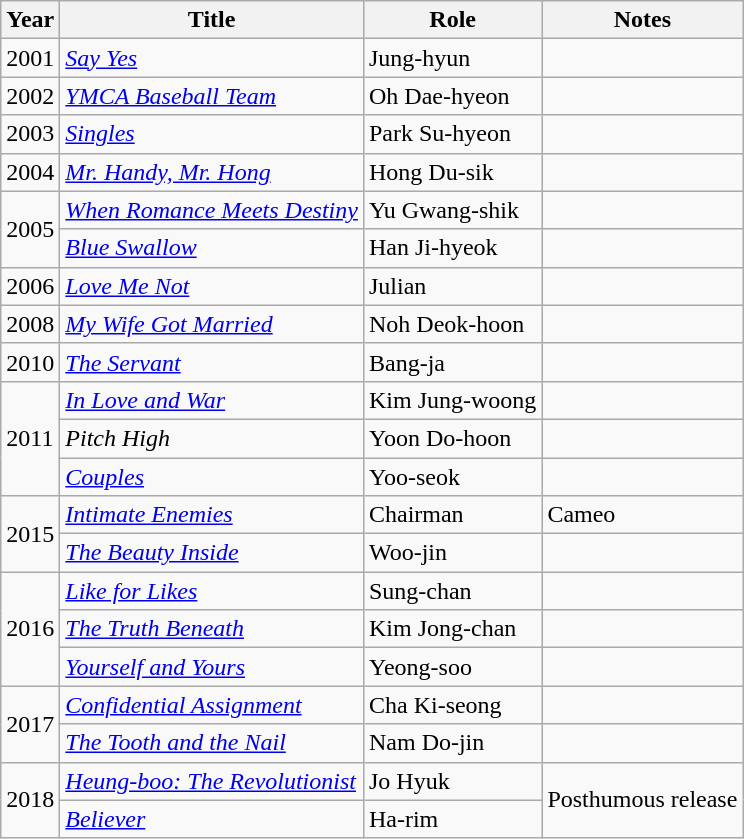<table class="wikitable sortable">
<tr>
<th>Year</th>
<th>Title</th>
<th>Role</th>
<th class="unsortable">Notes</th>
</tr>
<tr>
<td>2001</td>
<td><em><a href='#'>Say Yes</a></em></td>
<td>Jung-hyun</td>
<td></td>
</tr>
<tr>
<td>2002</td>
<td><em><a href='#'>YMCA Baseball Team</a></em></td>
<td>Oh Dae-hyeon</td>
<td></td>
</tr>
<tr>
<td>2003</td>
<td><em><a href='#'>Singles</a></em></td>
<td>Park Su-hyeon</td>
<td></td>
</tr>
<tr>
<td>2004</td>
<td><em><a href='#'>Mr. Handy, Mr. Hong</a></em></td>
<td>Hong Du-sik</td>
<td></td>
</tr>
<tr>
<td rowspan=2>2005</td>
<td><em><a href='#'>When Romance Meets Destiny</a></em></td>
<td>Yu Gwang-shik</td>
<td></td>
</tr>
<tr>
<td><em><a href='#'>Blue Swallow</a></em></td>
<td>Han Ji-hyeok</td>
<td></td>
</tr>
<tr>
<td>2006</td>
<td><em><a href='#'>Love Me Not</a></em></td>
<td>Julian</td>
<td></td>
</tr>
<tr>
<td>2008</td>
<td><em><a href='#'>My Wife Got Married</a></em></td>
<td>Noh Deok-hoon</td>
<td></td>
</tr>
<tr>
<td>2010</td>
<td><em><a href='#'>The Servant</a></em></td>
<td>Bang-ja</td>
<td></td>
</tr>
<tr>
<td rowspan=3>2011</td>
<td><em><a href='#'>In Love and War</a></em></td>
<td>Kim Jung-woong</td>
<td></td>
</tr>
<tr>
<td><em>Pitch High</em></td>
<td>Yoon Do-hoon</td>
<td></td>
</tr>
<tr>
<td><em><a href='#'>Couples</a></em></td>
<td>Yoo-seok</td>
<td></td>
</tr>
<tr>
<td rowspan=2>2015</td>
<td><em><a href='#'>Intimate Enemies</a></em></td>
<td>Chairman</td>
<td>Cameo</td>
</tr>
<tr>
<td><em><a href='#'>The Beauty Inside</a></em></td>
<td>Woo-jin</td>
<td></td>
</tr>
<tr>
<td rowspan=3>2016</td>
<td><em><a href='#'>Like for Likes</a></em></td>
<td>Sung-chan</td>
<td></td>
</tr>
<tr>
<td><em><a href='#'>The Truth Beneath</a></em></td>
<td>Kim Jong-chan</td>
<td></td>
</tr>
<tr>
<td><em><a href='#'>Yourself and Yours</a></em></td>
<td>Yeong-soo</td>
<td></td>
</tr>
<tr>
<td rowspan=2>2017</td>
<td><em><a href='#'>Confidential Assignment</a></em></td>
<td>Cha Ki-seong</td>
<td></td>
</tr>
<tr>
<td><em><a href='#'>The Tooth and the Nail</a></em></td>
<td>Nam Do-jin</td>
<td></td>
</tr>
<tr>
<td rowspan=2>2018</td>
<td><em><a href='#'>Heung-boo: The Revolutionist</a></em></td>
<td>Jo Hyuk</td>
<td rowspan="2">Posthumous release</td>
</tr>
<tr>
<td><em><a href='#'>Believer</a></em></td>
<td>Ha-rim</td>
</tr>
</table>
